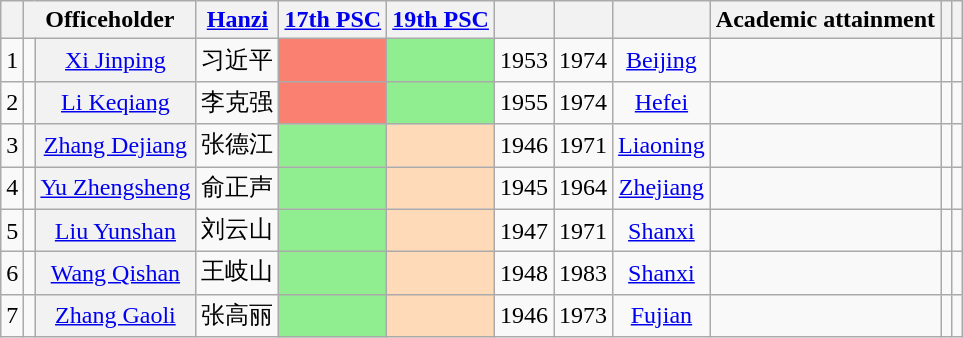<table class="wikitable sortable" style=text-align:center>
<tr>
<th scope=col></th>
<th scope=col colspan="2">Officeholder</th>
<th scope=col><a href='#'>Hanzi</a></th>
<th scope=col><a href='#'>17th PSC</a></th>
<th scope=col><a href='#'>19th PSC</a></th>
<th scope=col></th>
<th scope=col></th>
<th scope=col></th>
<th scope=col>Academic attainment</th>
<th scope=col></th>
<th scope=col class="unsortable"></th>
</tr>
<tr>
<td>1</td>
<td></td>
<th align="center" scope="row" style="font-weight:normal;"><a href='#'>Xi Jinping</a></th>
<td data-sort-value="1">习近平</td>
<td bgcolor = Salmon></td>
<td bgcolor = LightGreen></td>
<td>1953</td>
<td>1974</td>
<td><a href='#'>Beijing</a></td>
<td></td>
<td></td>
<td></td>
</tr>
<tr>
<td>2</td>
<td></td>
<th align="center" scope="row" style="font-weight:normal;"><a href='#'>Li Keqiang</a></th>
<td data-sort-value="11">李克强</td>
<td bgcolor = Salmon></td>
<td bgcolor = LightGreen></td>
<td>1955</td>
<td>1974</td>
<td><a href='#'>Hefei</a></td>
<td></td>
<td></td>
<td></td>
</tr>
<tr>
<td>3</td>
<td></td>
<th align="center" scope="row" style="font-weight:normal;"><a href='#'>Zhang Dejiang</a></th>
<td data-sort-value="17">张德江</td>
<td bgcolor = LightGreen></td>
<td bgcolor = PeachPuff></td>
<td>1946</td>
<td>1971</td>
<td><a href='#'>Liaoning</a></td>
<td></td>
<td></td>
<td></td>
</tr>
<tr>
<td>4</td>
<td></td>
<th align="center" scope="row" style="font-weight:normal;"><a href='#'>Yu Zhengsheng</a></th>
<td data-sort-value="22">俞正声</td>
<td bgcolor = LightGreen></td>
<td bgcolor = PeachPuff></td>
<td>1945</td>
<td>1964</td>
<td><a href='#'>Zhejiang</a></td>
<td></td>
<td></td>
<td></td>
</tr>
<tr>
<td>5</td>
<td></td>
<th align="center" scope="row" style="font-weight:normal;"><a href='#'>Liu Yunshan</a></th>
<td data-sort-value="5">刘云山</td>
<td bgcolor = LightGreen></td>
<td bgcolor = PeachPuff></td>
<td>1947</td>
<td>1971</td>
<td><a href='#'>Shanxi</a></td>
<td></td>
<td></td>
<td></td>
</tr>
<tr>
<td>6</td>
<td></td>
<th align="center" scope="row" style="font-weight:normal;"><a href='#'>Wang Qishan</a></th>
<td data-sort-value="3">王岐山</td>
<td bgcolor = LightGreen></td>
<td bgcolor = PeachPuff></td>
<td>1948</td>
<td>1983</td>
<td><a href='#'>Shanxi</a></td>
<td></td>
<td></td>
<td></td>
</tr>
<tr>
<td>7</td>
<td></td>
<th align="center" scope="row" style="font-weight:normal;"><a href='#'>Zhang Gaoli</a></th>
<td data-sort-value="16">张高丽</td>
<td bgcolor = LightGreen></td>
<td bgcolor = PeachPuff></td>
<td>1946</td>
<td>1973</td>
<td><a href='#'>Fujian</a></td>
<td></td>
<td></td>
<td></td>
</tr>
</table>
